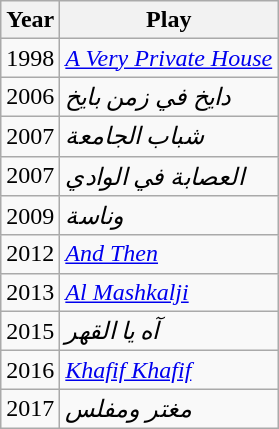<table class="wikitable">
<tr>
<th>Year</th>
<th>Play</th>
</tr>
<tr>
<td>1998</td>
<td><em><a href='#'>A Very Private House</a></em></td>
</tr>
<tr>
<td>2006</td>
<td><em>دايخ في زمن بايخ</em></td>
</tr>
<tr>
<td>2007</td>
<td><em>شباب الجامعة</em></td>
</tr>
<tr>
<td>2007</td>
<td><em>العصابة في الوادي</em></td>
</tr>
<tr>
<td>2009</td>
<td><em>وناسة</em></td>
</tr>
<tr>
<td>2012</td>
<td><em><a href='#'>And Then</a></em></td>
</tr>
<tr>
<td>2013</td>
<td><em><a href='#'>Al Mashkalji</a></em></td>
</tr>
<tr>
<td>2015</td>
<td><em>آه يا القهر</em></td>
</tr>
<tr>
<td>2016</td>
<td><em><a href='#'>Khafif Khafif</a></em></td>
</tr>
<tr>
<td>2017</td>
<td><em>مغتر ومفلس</em></td>
</tr>
</table>
